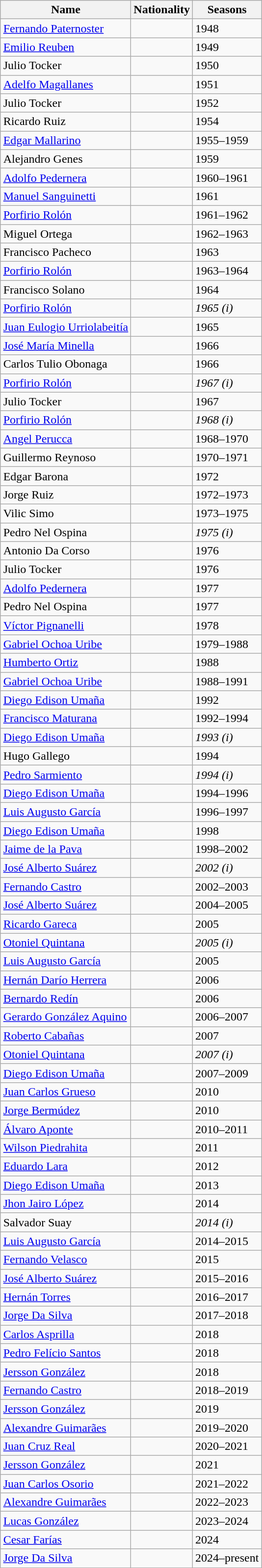<table class="wikitable" style="margin:1em auto;">
<tr>
<th>Name</th>
<th>Nationality</th>
<th>Seasons</th>
</tr>
<tr>
<td><a href='#'>Fernando Paternoster</a></td>
<td></td>
<td>1948</td>
</tr>
<tr>
<td><a href='#'>Emilio Reuben</a></td>
<td></td>
<td>1949</td>
</tr>
<tr>
<td>Julio Tocker</td>
<td></td>
<td>1950</td>
</tr>
<tr>
<td><a href='#'>Adelfo Magallanes</a></td>
<td></td>
<td>1951</td>
</tr>
<tr>
<td>Julio Tocker</td>
<td></td>
<td>1952</td>
</tr>
<tr>
<td>Ricardo Ruiz</td>
<td></td>
<td>1954</td>
</tr>
<tr>
<td><a href='#'>Edgar Mallarino</a></td>
<td></td>
<td>1955–1959</td>
</tr>
<tr>
<td>Alejandro Genes</td>
<td></td>
<td>1959</td>
</tr>
<tr>
<td><a href='#'>Adolfo Pedernera</a></td>
<td></td>
<td>1960–1961</td>
</tr>
<tr>
<td><a href='#'>Manuel Sanguinetti</a></td>
<td></td>
<td>1961</td>
</tr>
<tr>
<td><a href='#'>Porfirio Rolón</a></td>
<td></td>
<td>1961–1962</td>
</tr>
<tr>
<td>Miguel Ortega</td>
<td></td>
<td>1962–1963</td>
</tr>
<tr>
<td>Francisco Pacheco</td>
<td></td>
<td>1963</td>
</tr>
<tr>
<td><a href='#'>Porfirio Rolón</a></td>
<td></td>
<td>1963–1964</td>
</tr>
<tr>
<td>Francisco Solano</td>
<td></td>
<td>1964</td>
</tr>
<tr>
<td><a href='#'>Porfirio Rolón</a></td>
<td></td>
<td><em>1965 (i)</em></td>
</tr>
<tr>
<td><a href='#'>Juan Eulogio Urriolabeitía</a></td>
<td></td>
<td>1965</td>
</tr>
<tr>
<td><a href='#'>José María Minella</a></td>
<td></td>
<td>1966</td>
</tr>
<tr>
<td>Carlos Tulio Obonaga</td>
<td></td>
<td>1966</td>
</tr>
<tr>
<td><a href='#'>Porfirio Rolón</a></td>
<td></td>
<td><em>1967 (i)</em></td>
</tr>
<tr>
<td>Julio Tocker</td>
<td></td>
<td>1967</td>
</tr>
<tr>
<td><a href='#'>Porfirio Rolón</a></td>
<td></td>
<td><em>1968 (i)</em></td>
</tr>
<tr>
<td><a href='#'>Angel Perucca</a></td>
<td></td>
<td>1968–1970</td>
</tr>
<tr>
<td>Guillermo Reynoso</td>
<td></td>
<td>1970–1971</td>
</tr>
<tr>
<td>Edgar Barona</td>
<td></td>
<td>1972</td>
</tr>
<tr>
<td>Jorge Ruiz</td>
<td></td>
<td>1972–1973</td>
</tr>
<tr>
<td>Vilic Simo</td>
<td></td>
<td>1973–1975</td>
</tr>
<tr>
<td>Pedro Nel Ospina</td>
<td></td>
<td><em>1975 (i)</em></td>
</tr>
<tr>
<td>Antonio Da Corso</td>
<td></td>
<td>1976</td>
</tr>
<tr>
<td>Julio Tocker</td>
<td></td>
<td>1976</td>
</tr>
<tr>
<td><a href='#'>Adolfo Pedernera</a></td>
<td></td>
<td>1977</td>
</tr>
<tr>
<td>Pedro Nel Ospina</td>
<td></td>
<td>1977</td>
</tr>
<tr>
<td><a href='#'>Víctor Pignanelli</a></td>
<td></td>
<td>1978</td>
</tr>
<tr>
<td><a href='#'>Gabriel Ochoa Uribe</a></td>
<td></td>
<td>1979–1988</td>
</tr>
<tr>
<td><a href='#'>Humberto Ortiz</a></td>
<td></td>
<td>1988</td>
</tr>
<tr>
<td><a href='#'>Gabriel Ochoa Uribe</a></td>
<td></td>
<td>1988–1991</td>
</tr>
<tr>
<td><a href='#'>Diego Edison Umaña</a></td>
<td></td>
<td>1992</td>
</tr>
<tr>
<td><a href='#'>Francisco Maturana</a></td>
<td></td>
<td>1992–1994</td>
</tr>
<tr>
<td><a href='#'>Diego Edison Umaña</a></td>
<td></td>
<td><em>1993 (i)</em></td>
</tr>
<tr>
<td>Hugo Gallego</td>
<td></td>
<td>1994</td>
</tr>
<tr>
<td><a href='#'>Pedro Sarmiento</a></td>
<td></td>
<td><em>1994 (i)</em></td>
</tr>
<tr>
<td><a href='#'>Diego Edison Umaña</a></td>
<td></td>
<td>1994–1996</td>
</tr>
<tr>
<td><a href='#'>Luis Augusto García</a></td>
<td></td>
<td>1996–1997</td>
</tr>
<tr>
<td><a href='#'>Diego Edison Umaña</a></td>
<td></td>
<td>1998</td>
</tr>
<tr>
<td><a href='#'>Jaime de la Pava</a></td>
<td></td>
<td>1998–2002</td>
</tr>
<tr>
<td><a href='#'>José Alberto Suárez</a></td>
<td></td>
<td><em>2002 (i)</em></td>
</tr>
<tr>
<td><a href='#'>Fernando Castro</a></td>
<td></td>
<td>2002–2003</td>
</tr>
<tr>
<td><a href='#'>José Alberto Suárez</a></td>
<td></td>
<td>2004–2005</td>
</tr>
<tr>
<td><a href='#'>Ricardo Gareca</a></td>
<td></td>
<td>2005</td>
</tr>
<tr>
<td><a href='#'>Otoniel Quintana</a></td>
<td></td>
<td><em>2005 (i)</em></td>
</tr>
<tr>
<td><a href='#'>Luis Augusto García</a></td>
<td></td>
<td>2005</td>
</tr>
<tr>
<td><a href='#'>Hernán Darío Herrera</a></td>
<td></td>
<td>2006</td>
</tr>
<tr>
<td><a href='#'>Bernardo Redín</a></td>
<td></td>
<td>2006</td>
</tr>
<tr>
<td><a href='#'>Gerardo González Aquino</a></td>
<td></td>
<td>2006–2007</td>
</tr>
<tr>
<td><a href='#'>Roberto Cabañas</a></td>
<td></td>
<td>2007</td>
</tr>
<tr>
<td><a href='#'>Otoniel Quintana</a></td>
<td></td>
<td><em>2007 (i)</em></td>
</tr>
<tr>
<td><a href='#'>Diego Edison Umaña</a></td>
<td></td>
<td>2007–2009</td>
</tr>
<tr>
<td><a href='#'>Juan Carlos Grueso</a></td>
<td></td>
<td>2010</td>
</tr>
<tr>
<td><a href='#'>Jorge Bermúdez</a></td>
<td></td>
<td>2010</td>
</tr>
<tr>
<td><a href='#'>Álvaro Aponte</a></td>
<td></td>
<td>2010–2011</td>
</tr>
<tr>
<td><a href='#'>Wilson Piedrahita</a></td>
<td></td>
<td>2011</td>
</tr>
<tr>
<td><a href='#'>Eduardo Lara</a></td>
<td></td>
<td>2012</td>
</tr>
<tr>
<td><a href='#'>Diego Edison Umaña</a></td>
<td></td>
<td>2013</td>
</tr>
<tr>
<td><a href='#'>Jhon Jairo López</a></td>
<td></td>
<td>2014</td>
</tr>
<tr>
<td>Salvador Suay</td>
<td></td>
<td><em>2014 (i)</em></td>
</tr>
<tr>
<td><a href='#'>Luis Augusto García</a></td>
<td></td>
<td>2014–2015</td>
</tr>
<tr>
<td><a href='#'>Fernando Velasco</a></td>
<td></td>
<td>2015</td>
</tr>
<tr>
<td><a href='#'>José Alberto Suárez</a></td>
<td></td>
<td>2015–2016</td>
</tr>
<tr>
<td><a href='#'>Hernán Torres</a></td>
<td></td>
<td>2016–2017</td>
</tr>
<tr>
<td><a href='#'>Jorge Da Silva</a></td>
<td></td>
<td>2017–2018</td>
</tr>
<tr>
<td><a href='#'>Carlos Asprilla</a></td>
<td></td>
<td>2018</td>
</tr>
<tr>
<td><a href='#'>Pedro Felício Santos</a></td>
<td></td>
<td>2018</td>
</tr>
<tr>
<td><a href='#'>Jersson González</a></td>
<td></td>
<td>2018</td>
</tr>
<tr>
<td><a href='#'>Fernando Castro</a></td>
<td></td>
<td>2018–2019</td>
</tr>
<tr>
<td><a href='#'>Jersson González</a></td>
<td></td>
<td>2019</td>
</tr>
<tr>
<td><a href='#'>Alexandre Guimarães</a></td>
<td></td>
<td>2019–2020</td>
</tr>
<tr>
<td><a href='#'>Juan Cruz Real</a></td>
<td></td>
<td>2020–2021</td>
</tr>
<tr>
<td><a href='#'>Jersson González</a></td>
<td></td>
<td>2021</td>
</tr>
<tr>
<td><a href='#'>Juan Carlos Osorio</a></td>
<td></td>
<td>2021–2022</td>
</tr>
<tr>
<td><a href='#'>Alexandre Guimarães</a></td>
<td></td>
<td>2022–2023</td>
</tr>
<tr>
<td><a href='#'>Lucas González</a></td>
<td></td>
<td>2023–2024</td>
</tr>
<tr>
<td><a href='#'>Cesar Farías</a></td>
<td></td>
<td>2024</td>
</tr>
<tr>
<td><a href='#'>Jorge Da Silva</a></td>
<td></td>
<td>2024–present</td>
</tr>
</table>
